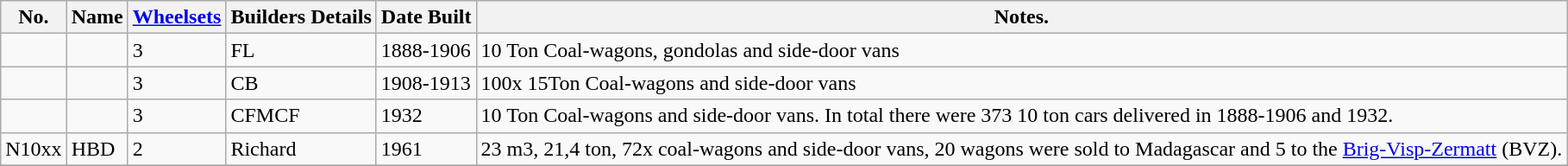<table class="wikitable">
<tr>
<th>No.</th>
<th>Name</th>
<th><a href='#'>Wheelsets</a></th>
<th>Builders Details</th>
<th>Date Built</th>
<th>Notes.</th>
</tr>
<tr>
<td></td>
<td></td>
<td>3</td>
<td>FL</td>
<td>1888-1906</td>
<td>10 Ton Coal-wagons, gondolas and side-door vans</td>
</tr>
<tr>
<td></td>
<td></td>
<td>3</td>
<td>CB</td>
<td>1908-1913</td>
<td>100x 15Ton Coal-wagons and side-door vans</td>
</tr>
<tr>
<td></td>
<td></td>
<td>3</td>
<td>CFMCF</td>
<td>1932</td>
<td>10 Ton Coal-wagons and side-door vans. In total there were 373 10 ton cars delivered in 1888-1906 and 1932.</td>
</tr>
<tr>
<td>N10xx</td>
<td>HBD</td>
<td>2</td>
<td>Richard</td>
<td>1961</td>
<td>23 m3, 21,4 ton, 72x coal-wagons and side-door vans, 20 wagons were sold to Madagascar and 5 to the <a href='#'>Brig-Visp-Zermatt</a> (BVZ).</td>
</tr>
<tr>
</tr>
</table>
